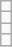<table class="wikitable" style="float:right; clear:right;margin:0 0 0.5em 1em;">
<tr>
<td></td>
</tr>
<tr>
<td></td>
</tr>
<tr>
<td></td>
</tr>
<tr>
<td></td>
</tr>
</table>
